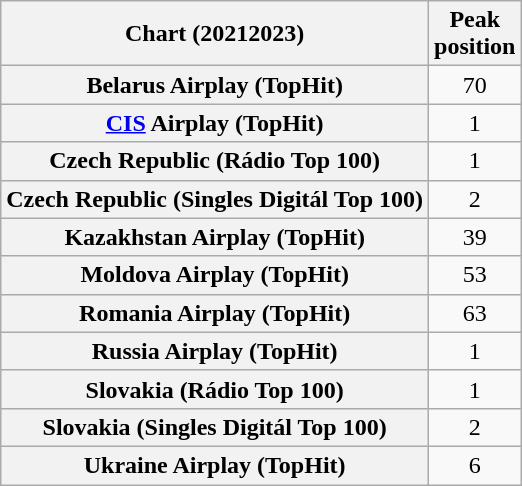<table class="wikitable plainrowheaders sortable" style="text-align:center">
<tr>
<th scope="col">Chart (20212023)</th>
<th scope="col">Peak<br>position</th>
</tr>
<tr>
<th scope="row">Belarus Airplay (TopHit)</th>
<td>70</td>
</tr>
<tr>
<th scope="row"><a href='#'>CIS</a> Airplay (TopHit)</th>
<td>1</td>
</tr>
<tr>
<th scope="row">Czech Republic (Rádio Top 100)</th>
<td>1</td>
</tr>
<tr>
<th scope="row">Czech Republic (Singles Digitál Top 100)</th>
<td>2</td>
</tr>
<tr>
<th scope="row">Kazakhstan Airplay (TopHit)</th>
<td>39</td>
</tr>
<tr>
<th scope="row">Moldova Airplay (TopHit)</th>
<td>53</td>
</tr>
<tr>
<th scope="row">Romania Airplay (TopHit)</th>
<td>63</td>
</tr>
<tr>
<th scope="row">Russia Airplay (TopHit)</th>
<td>1</td>
</tr>
<tr>
<th scope="row">Slovakia (Rádio Top 100)</th>
<td>1</td>
</tr>
<tr>
<th scope="row">Slovakia (Singles Digitál Top 100)</th>
<td>2</td>
</tr>
<tr>
<th scope="row">Ukraine Airplay (TopHit)</th>
<td>6</td>
</tr>
</table>
